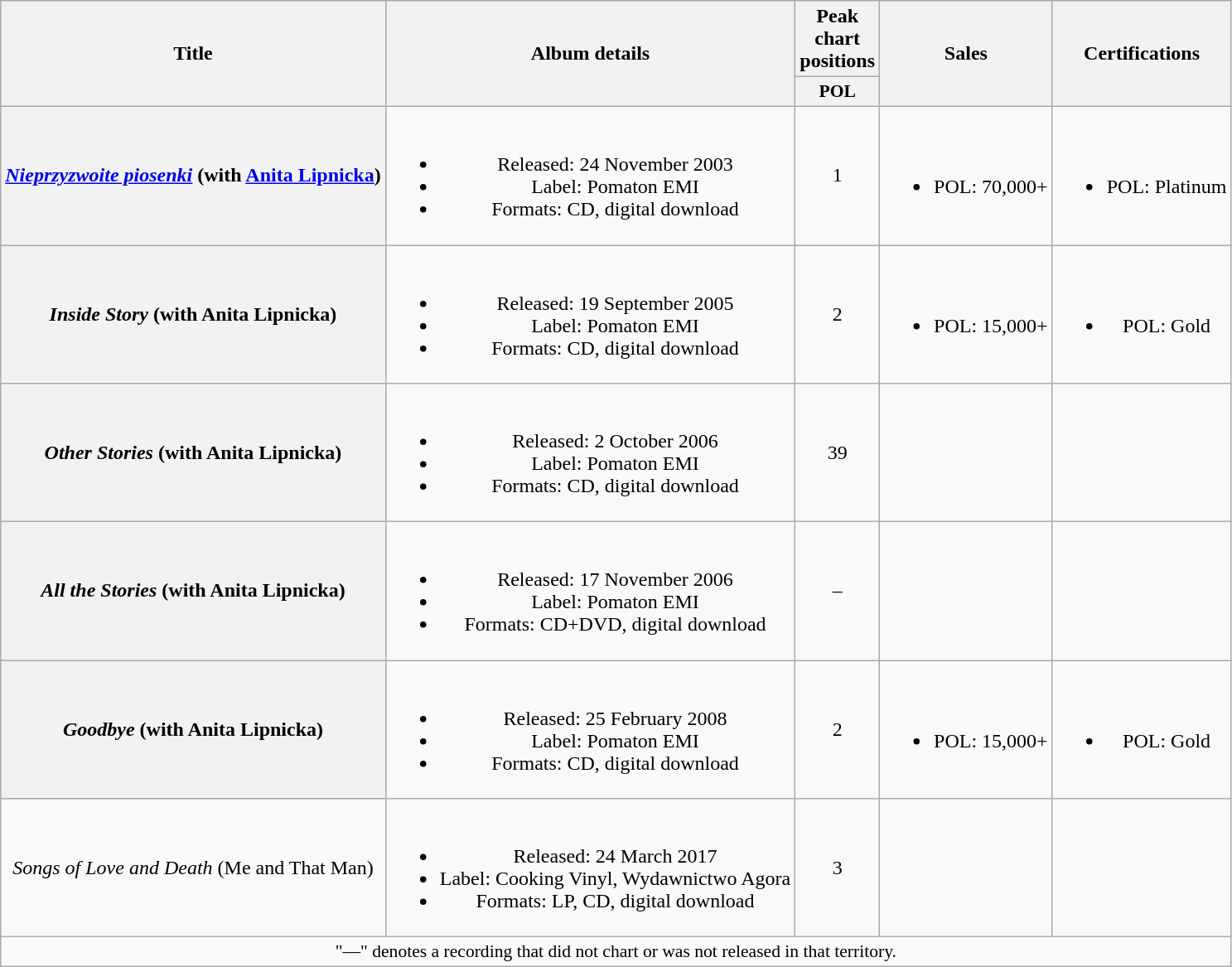<table class="wikitable plainrowheaders" style="text-align:center;">
<tr>
<th scope="col" rowspan="2">Title</th>
<th scope="col" rowspan="2">Album details</th>
<th scope="col" colspan="1">Peak chart positions</th>
<th scope="col" rowspan="2">Sales</th>
<th scope="col" rowspan="2">Certifications</th>
</tr>
<tr>
<th scope="col" style="width:3em;font-size:90%;">POL<br></th>
</tr>
<tr>
<th scope="row"><em><a href='#'>Nieprzyzwoite piosenki</a></em> (with <a href='#'>Anita Lipnicka</a>)</th>
<td><br><ul><li>Released: 24 November 2003</li><li>Label: Pomaton EMI</li><li>Formats: CD, digital download</li></ul></td>
<td>1</td>
<td><br><ul><li>POL: 70,000+</li></ul></td>
<td><br><ul><li>POL: Platinum</li></ul></td>
</tr>
<tr>
<th scope="row"><em>Inside Story</em> (with Anita Lipnicka)</th>
<td><br><ul><li>Released: 19 September 2005</li><li>Label: Pomaton EMI</li><li>Formats: CD, digital download</li></ul></td>
<td>2</td>
<td><br><ul><li>POL: 15,000+</li></ul></td>
<td><br><ul><li>POL: Gold</li></ul></td>
</tr>
<tr>
<th scope="row"><em>Other Stories</em> (with Anita Lipnicka)</th>
<td><br><ul><li>Released: 2 October 2006</li><li>Label: Pomaton EMI</li><li>Formats: CD, digital download</li></ul></td>
<td>39</td>
<td></td>
<td></td>
</tr>
<tr>
<th scope="row"><em>All the Stories</em> (with Anita Lipnicka)</th>
<td><br><ul><li>Released: 17 November 2006</li><li>Label: Pomaton EMI</li><li>Formats: CD+DVD, digital download</li></ul></td>
<td>–</td>
<td></td>
<td></td>
</tr>
<tr>
<th scope="row"><em>Goodbye</em> (with Anita Lipnicka)</th>
<td><br><ul><li>Released: 25 February 2008</li><li>Label: Pomaton EMI</li><li>Formats: CD, digital download</li></ul></td>
<td>2</td>
<td><br><ul><li>POL: 15,000+</li></ul></td>
<td><br><ul><li>POL: Gold</li></ul></td>
</tr>
<tr>
<td><em>Songs of Love and Death</em> (Me and That Man)</td>
<td><br><ul><li>Released: 24 March 2017</li><li>Label: Cooking Vinyl, Wydawnictwo Agora</li><li>Formats: LP, CD, digital download</li></ul></td>
<td>3</td>
<td></td>
<td></td>
</tr>
<tr>
<td colspan="20" style="font-size:90%">"—" denotes a recording that did not chart or was not released in that territory.</td>
</tr>
</table>
